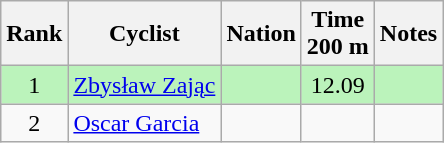<table class="wikitable sortable" style="text-align:center">
<tr>
<th>Rank</th>
<th>Cyclist</th>
<th>Nation</th>
<th>Time<br>200 m</th>
<th>Notes</th>
</tr>
<tr bgcolor=bbf3bb>
<td>1</td>
<td align=left><a href='#'>Zbysław Zając</a></td>
<td align=left></td>
<td>12.09</td>
<td></td>
</tr>
<tr>
<td>2</td>
<td align=left><a href='#'>Oscar Garcia</a></td>
<td align=left></td>
<td></td>
<td></td>
</tr>
</table>
